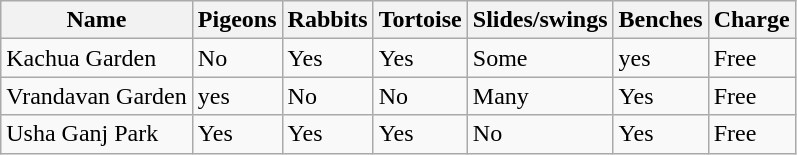<table class="wikitable">
<tr>
<th>Name</th>
<th>Pigeons</th>
<th>Rabbits</th>
<th>Tortoise</th>
<th>Slides/swings</th>
<th>Benches</th>
<th>Charge</th>
</tr>
<tr>
<td>Kachua Garden</td>
<td>No</td>
<td>Yes</td>
<td>Yes</td>
<td>Some</td>
<td>yes</td>
<td>Free</td>
</tr>
<tr>
<td>Vrandavan Garden</td>
<td>yes</td>
<td>No</td>
<td>No</td>
<td>Many</td>
<td>Yes</td>
<td>Free</td>
</tr>
<tr>
<td>Usha Ganj Park</td>
<td>Yes</td>
<td>Yes</td>
<td>Yes</td>
<td>No</td>
<td>Yes</td>
<td>Free</td>
</tr>
</table>
